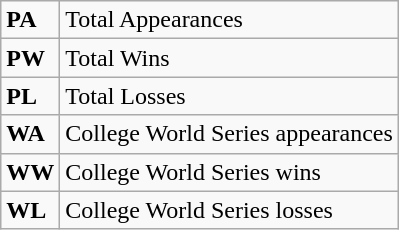<table class="wikitable">
<tr>
<td><strong>PA</strong></td>
<td>Total Appearances</td>
</tr>
<tr>
<td><strong>PW</strong></td>
<td>Total Wins</td>
</tr>
<tr>
<td><strong>PL</strong></td>
<td>Total Losses</td>
</tr>
<tr>
<td><strong>WA</strong></td>
<td>College World Series appearances</td>
</tr>
<tr>
<td><strong>WW</strong></td>
<td>College World Series wins</td>
</tr>
<tr>
<td><strong>WL</strong></td>
<td>College World Series losses</td>
</tr>
</table>
